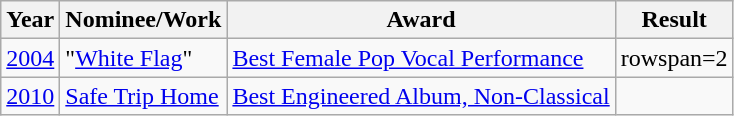<table class="wikitable sortable">
<tr>
<th>Year</th>
<th>Nominee/Work</th>
<th>Award</th>
<th>Result</th>
</tr>
<tr>
<td><a href='#'>2004</a></td>
<td>"<a href='#'>White Flag</a>"</td>
<td><a href='#'>Best Female Pop Vocal Performance</a></td>
<td>rowspan=2 </td>
</tr>
<tr>
<td><a href='#'>2010</a></td>
<td><a href='#'>Safe Trip Home</a></td>
<td><a href='#'>Best Engineered Album, Non-Classical</a></td>
</tr>
</table>
